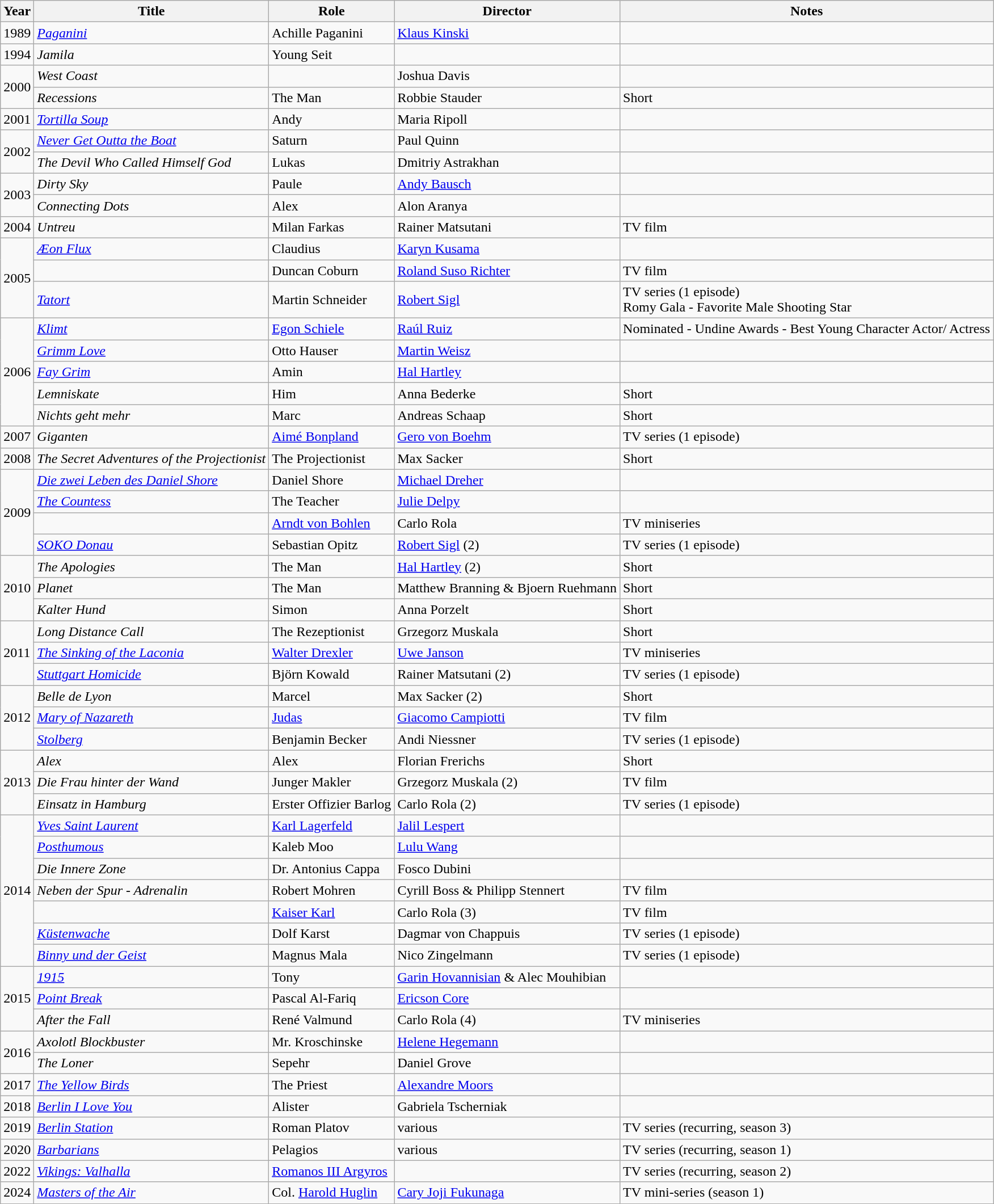<table class="wikitable sortable">
<tr>
<th>Year</th>
<th>Title</th>
<th>Role</th>
<th>Director</th>
<th class="unsortable">Notes</th>
</tr>
<tr>
<td>1989</td>
<td><em><a href='#'>Paganini</a></em></td>
<td>Achille Paganini</td>
<td><a href='#'>Klaus Kinski</a></td>
<td></td>
</tr>
<tr>
<td>1994</td>
<td><em>Jamila</em></td>
<td>Young Seit</td>
<td></td>
<td></td>
</tr>
<tr>
<td rowspan=2>2000</td>
<td><em>West Coast</em></td>
<td></td>
<td>Joshua Davis</td>
<td></td>
</tr>
<tr>
<td><em>Recessions</em></td>
<td>The Man</td>
<td>Robbie Stauder</td>
<td>Short</td>
</tr>
<tr>
<td>2001</td>
<td><em><a href='#'>Tortilla Soup</a></em></td>
<td>Andy</td>
<td>Maria Ripoll</td>
<td></td>
</tr>
<tr>
<td rowspan=2>2002</td>
<td><em><a href='#'>Never Get Outta the Boat</a></em></td>
<td>Saturn</td>
<td>Paul Quinn</td>
<td></td>
</tr>
<tr>
<td><em>The Devil Who Called Himself God</em></td>
<td>Lukas</td>
<td>Dmitriy Astrakhan</td>
<td></td>
</tr>
<tr>
<td rowspan=2>2003</td>
<td><em>Dirty Sky</em></td>
<td>Paule</td>
<td><a href='#'>Andy Bausch</a></td>
<td></td>
</tr>
<tr>
<td><em>Connecting Dots</em></td>
<td>Alex</td>
<td>Alon Aranya</td>
<td></td>
</tr>
<tr>
<td rowspan=1>2004</td>
<td><em>Untreu</em></td>
<td>Milan Farkas</td>
<td>Rainer Matsutani</td>
<td>TV film</td>
</tr>
<tr>
<td rowspan=3>2005</td>
<td><em><a href='#'>Æon Flux</a></em></td>
<td>Claudius</td>
<td><a href='#'>Karyn Kusama</a></td>
<td></td>
</tr>
<tr>
<td><em></em></td>
<td>Duncan Coburn</td>
<td><a href='#'>Roland Suso Richter</a></td>
<td>TV film</td>
</tr>
<tr>
<td><em><a href='#'>Tatort</a></em></td>
<td>Martin Schneider</td>
<td><a href='#'>Robert Sigl</a></td>
<td>TV series (1 episode)<br>Romy Gala - Favorite Male Shooting Star</td>
</tr>
<tr>
<td rowspan=5>2006</td>
<td><em><a href='#'>Klimt</a></em></td>
<td><a href='#'>Egon Schiele</a></td>
<td><a href='#'>Raúl Ruiz</a></td>
<td>Nominated - Undine Awards - Best Young Character Actor/ Actress</td>
</tr>
<tr>
<td><em><a href='#'>Grimm Love</a></em></td>
<td>Otto Hauser</td>
<td><a href='#'>Martin Weisz</a></td>
<td></td>
</tr>
<tr>
<td><em><a href='#'>Fay Grim</a></em></td>
<td>Amin</td>
<td><a href='#'>Hal Hartley</a></td>
<td></td>
</tr>
<tr>
<td><em>Lemniskate</em></td>
<td>Him</td>
<td>Anna Bederke</td>
<td>Short</td>
</tr>
<tr>
<td><em>Nichts geht mehr</em></td>
<td>Marc</td>
<td>Andreas Schaap</td>
<td>Short</td>
</tr>
<tr>
<td rowspan=1>2007</td>
<td><em>Giganten</em></td>
<td><a href='#'>Aimé Bonpland</a></td>
<td><a href='#'>Gero von Boehm</a></td>
<td>TV series (1 episode)</td>
</tr>
<tr>
<td rowspan=1>2008</td>
<td><em>The Secret Adventures of the Projectionist</em></td>
<td>The Projectionist</td>
<td>Max Sacker</td>
<td>Short</td>
</tr>
<tr>
<td rowspan=4>2009</td>
<td><em><a href='#'>Die zwei Leben des Daniel Shore</a></em></td>
<td>Daniel Shore</td>
<td><a href='#'>Michael Dreher</a></td>
<td></td>
</tr>
<tr>
<td><em><a href='#'>The Countess</a></em></td>
<td>The Teacher</td>
<td><a href='#'>Julie Delpy</a></td>
<td></td>
</tr>
<tr>
<td><em></em></td>
<td><a href='#'>Arndt von Bohlen</a></td>
<td>Carlo Rola</td>
<td>TV miniseries</td>
</tr>
<tr>
<td><em><a href='#'>SOKO Donau</a></em></td>
<td>Sebastian Opitz</td>
<td><a href='#'>Robert Sigl</a> (2)</td>
<td>TV series (1 episode)</td>
</tr>
<tr>
<td rowspan=3>2010</td>
<td><em>The Apologies</em></td>
<td>The Man</td>
<td><a href='#'>Hal Hartley</a> (2)</td>
<td>Short</td>
</tr>
<tr>
<td><em>Planet</em></td>
<td>The Man</td>
<td>Matthew Branning & Bjoern Ruehmann</td>
<td>Short</td>
</tr>
<tr>
<td><em>Kalter Hund</em></td>
<td>Simon</td>
<td>Anna Porzelt</td>
<td>Short</td>
</tr>
<tr>
<td rowspan=3>2011</td>
<td><em>Long Distance Call</em></td>
<td>The Rezeptionist</td>
<td>Grzegorz Muskala</td>
<td>Short</td>
</tr>
<tr>
<td><em><a href='#'>The Sinking of the Laconia</a></em></td>
<td><a href='#'>Walter Drexler</a></td>
<td><a href='#'>Uwe Janson</a></td>
<td>TV miniseries</td>
</tr>
<tr>
<td><em><a href='#'>Stuttgart Homicide</a></em></td>
<td>Björn Kowald</td>
<td>Rainer Matsutani (2)</td>
<td>TV series (1 episode)</td>
</tr>
<tr>
<td rowspan=3>2012</td>
<td><em>Belle de Lyon</em></td>
<td>Marcel</td>
<td>Max Sacker (2)</td>
<td>Short</td>
</tr>
<tr>
<td><em><a href='#'>Mary of Nazareth</a></em></td>
<td><a href='#'>Judas</a></td>
<td><a href='#'>Giacomo Campiotti</a></td>
<td>TV film</td>
</tr>
<tr>
<td><em><a href='#'>Stolberg</a></em></td>
<td>Benjamin Becker</td>
<td>Andi Niessner</td>
<td>TV series (1 episode)</td>
</tr>
<tr>
<td rowspan=3>2013</td>
<td><em>Alex</em></td>
<td>Alex</td>
<td>Florian Frerichs</td>
<td>Short</td>
</tr>
<tr>
<td><em>Die Frau hinter der Wand</em></td>
<td>Junger Makler</td>
<td>Grzegorz Muskala (2)</td>
<td>TV film</td>
</tr>
<tr>
<td><em>Einsatz in Hamburg</em></td>
<td>Erster Offizier Barlog</td>
<td>Carlo Rola (2)</td>
<td>TV series (1 episode)</td>
</tr>
<tr>
<td rowspan=7>2014</td>
<td><em><a href='#'>Yves Saint Laurent</a></em></td>
<td><a href='#'>Karl Lagerfeld</a></td>
<td><a href='#'>Jalil Lespert</a></td>
<td></td>
</tr>
<tr>
<td><em><a href='#'>Posthumous</a></em></td>
<td>Kaleb Moo</td>
<td><a href='#'>Lulu Wang</a></td>
<td></td>
</tr>
<tr>
<td><em>Die Innere Zone</em></td>
<td>Dr. Antonius Cappa</td>
<td>Fosco Dubini</td>
<td></td>
</tr>
<tr>
<td><em>Neben der Spur - Adrenalin</em></td>
<td>Robert Mohren</td>
<td>Cyrill Boss & Philipp Stennert</td>
<td>TV film</td>
</tr>
<tr>
<td><em></em></td>
<td><a href='#'>Kaiser Karl</a></td>
<td>Carlo Rola (3)</td>
<td>TV film</td>
</tr>
<tr>
<td><em><a href='#'>Küstenwache</a></em></td>
<td>Dolf Karst</td>
<td>Dagmar von Chappuis</td>
<td>TV series (1 episode)</td>
</tr>
<tr>
<td><em><a href='#'>Binny und der Geist</a></em></td>
<td>Magnus Mala</td>
<td>Nico Zingelmann</td>
<td>TV series (1 episode)</td>
</tr>
<tr>
<td rowspan=3>2015</td>
<td><em><a href='#'>1915</a></em></td>
<td>Tony</td>
<td><a href='#'>Garin Hovannisian</a> & Alec Mouhibian</td>
<td></td>
</tr>
<tr>
<td><em><a href='#'>Point Break</a></em></td>
<td>Pascal Al-Fariq</td>
<td><a href='#'>Ericson Core</a></td>
<td></td>
</tr>
<tr>
<td><em>After the Fall</em></td>
<td>René Valmund</td>
<td>Carlo Rola (4)</td>
<td>TV miniseries</td>
</tr>
<tr>
<td rowspan=2>2016</td>
<td><em>Axolotl Blockbuster</em></td>
<td>Mr. Kroschinske</td>
<td><a href='#'>Helene Hegemann</a></td>
<td></td>
</tr>
<tr>
<td><em>The Loner</em></td>
<td>Sepehr</td>
<td>Daniel Grove</td>
<td></td>
</tr>
<tr>
<td rowspan=1>2017</td>
<td><em><a href='#'>The Yellow Birds</a></em></td>
<td>The Priest</td>
<td><a href='#'>Alexandre Moors</a></td>
<td></td>
</tr>
<tr>
<td rowspan=1>2018</td>
<td><em><a href='#'>Berlin I Love You</a></em></td>
<td>Alister</td>
<td>Gabriela Tscherniak</td>
<td></td>
</tr>
<tr>
<td rowspan=1>2019</td>
<td><em><a href='#'>Berlin Station</a></em></td>
<td>Roman Platov</td>
<td>various</td>
<td>TV series (recurring, season 3)</td>
</tr>
<tr>
<td rowspan=1>2020</td>
<td><em><a href='#'>Barbarians</a></em></td>
<td>Pelagios</td>
<td>various</td>
<td>TV series (recurring, season 1)</td>
</tr>
<tr>
<td rowspan=1>2022</td>
<td><em><a href='#'>Vikings: Valhalla</a></em></td>
<td><a href='#'>Romanos III Argyros</a></td>
<td></td>
<td>TV series (recurring, season 2)</td>
</tr>
<tr>
<td rowspan=1>2024</td>
<td><em><a href='#'>Masters of the Air</a></em></td>
<td>Col. <a href='#'>Harold Huglin</a></td>
<td><a href='#'>Cary Joji Fukunaga</a></td>
<td>TV mini-series (season 1)</td>
</tr>
</table>
